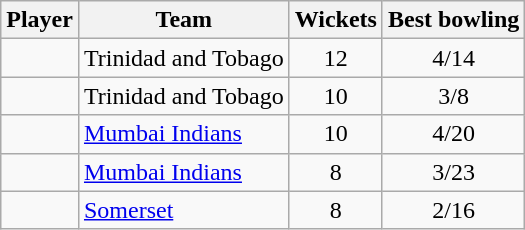<table class="wikitable sortable" style="text-align:center;">
<tr>
<th>Player</th>
<th>Team</th>
<th>Wickets</th>
<th>Best bowling</th>
</tr>
<tr>
<td style="text-align:left;"></td>
<td style="text-align:left;">Trinidad and Tobago</td>
<td>12</td>
<td>4/14</td>
</tr>
<tr>
<td style="text-align:left;"></td>
<td style="text-align:left;">Trinidad and Tobago</td>
<td>10</td>
<td>3/8</td>
</tr>
<tr>
<td style="text-align:left;"></td>
<td style="text-align:left;"><a href='#'>Mumbai Indians</a></td>
<td>10</td>
<td>4/20</td>
</tr>
<tr>
<td style="text-align:left;"></td>
<td style="text-align:left;"><a href='#'>Mumbai Indians</a></td>
<td>8</td>
<td>3/23</td>
</tr>
<tr>
<td style="text-align:left;"></td>
<td style="text-align:left;"><a href='#'>Somerset</a></td>
<td>8</td>
<td>2/16</td>
</tr>
</table>
